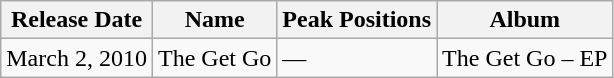<table class="wikitable">
<tr>
<th>Release Date</th>
<th>Name</th>
<th>Peak Positions</th>
<th>Album</th>
</tr>
<tr>
<td>March 2, 2010</td>
<td>The Get Go</td>
<td>—</td>
<td>The Get Go – EP</td>
</tr>
</table>
